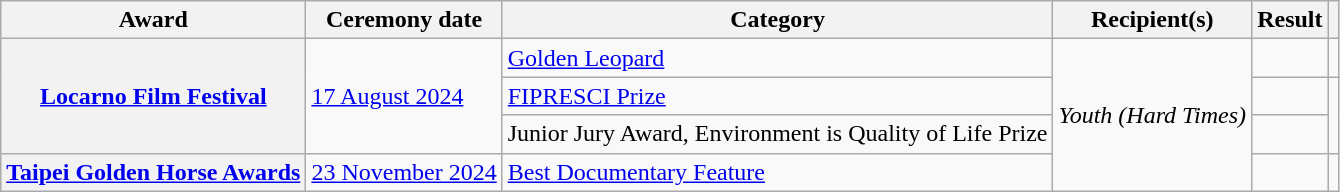<table class="wikitable sortable plainrowheaders">
<tr>
<th scope="col">Award</th>
<th scope="col">Ceremony date</th>
<th scope="col">Category</th>
<th scope="col">Recipient(s)</th>
<th scope="col">Result</th>
<th scope="col" class="unsortable"></th>
</tr>
<tr>
<th scope="row" rowspan="3"><a href='#'>Locarno Film Festival</a></th>
<td rowspan="3"><a href='#'>17 August 2024</a></td>
<td><a href='#'>Golden Leopard</a></td>
<td rowspan="4"><em>Youth (Hard Times)</em></td>
<td></td>
<td align="center"></td>
</tr>
<tr>
<td><a href='#'>FIPRESCI Prize</a></td>
<td></td>
<td rowspan="2" align="center"></td>
</tr>
<tr>
<td>Junior Jury Award, Environment is Quality of Life Prize</td>
<td></td>
</tr>
<tr>
<th scope="row"><a href='#'>Taipei Golden Horse Awards</a></th>
<td><a href='#'>23 November 2024</a></td>
<td><a href='#'>Best Documentary Feature</a></td>
<td></td>
<td align="center"></td>
</tr>
</table>
